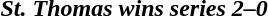<table class="noborder" style="text-align: center; border: none; width: 100%">
<tr>
<th width="97%"><em>St. Thomas wins series 2–0</em></th>
<th width="3%"></th>
</tr>
</table>
